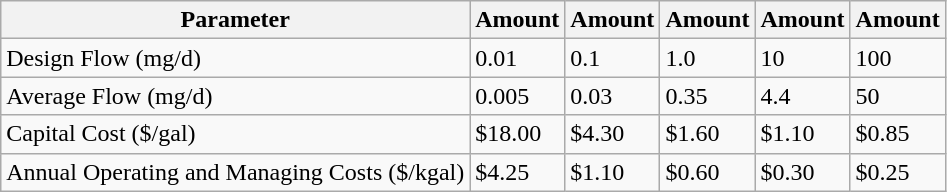<table class="wikitable">
<tr>
<th>Parameter</th>
<th>Amount</th>
<th>Amount</th>
<th>Amount</th>
<th>Amount</th>
<th>Amount</th>
</tr>
<tr>
<td>Design Flow (mg/d)</td>
<td>0.01</td>
<td>0.1</td>
<td>1.0</td>
<td>10</td>
<td>100</td>
</tr>
<tr>
<td>Average Flow (mg/d)</td>
<td>0.005</td>
<td>0.03</td>
<td>0.35</td>
<td>4.4</td>
<td>50</td>
</tr>
<tr>
<td>Capital Cost ($/gal)</td>
<td>$18.00</td>
<td>$4.30</td>
<td>$1.60</td>
<td>$1.10</td>
<td>$0.85</td>
</tr>
<tr>
<td>Annual Operating and Managing Costs ($/kgal)</td>
<td>$4.25</td>
<td>$1.10</td>
<td>$0.60</td>
<td>$0.30</td>
<td>$0.25</td>
</tr>
</table>
